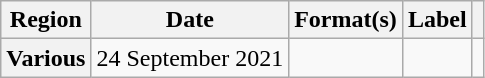<table class="wikitable plainrowheaders" style="text-align:center">
<tr>
<th scope="col">Region</th>
<th scope="col">Date</th>
<th scope="col">Format(s)</th>
<th scope="col">Label</th>
<th scope="col"></th>
</tr>
<tr>
<th scope="row">Various</th>
<td>24 September 2021</td>
<td></td>
<td></td>
<td></td>
</tr>
</table>
